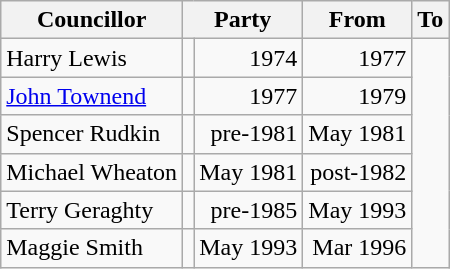<table class=wikitable>
<tr>
<th>Councillor</th>
<th colspan=2>Party</th>
<th>From</th>
<th>To</th>
</tr>
<tr>
<td>Harry Lewis</td>
<td></td>
<td align=right>1974</td>
<td align=right>1977</td>
</tr>
<tr>
<td><a href='#'>John Townend</a></td>
<td></td>
<td align=right>1977</td>
<td align=right>1979</td>
</tr>
<tr>
<td>Spencer Rudkin</td>
<td></td>
<td align=right>pre-1981</td>
<td align=right>May 1981</td>
</tr>
<tr>
<td>Michael Wheaton</td>
<td></td>
<td align=right>May 1981</td>
<td align=right>post-1982</td>
</tr>
<tr>
<td>Terry Geraghty</td>
<td></td>
<td align=right>pre-1985</td>
<td align=right>May 1993</td>
</tr>
<tr>
<td>Maggie Smith</td>
<td></td>
<td align=right>May 1993</td>
<td align=right>Mar 1996</td>
</tr>
</table>
